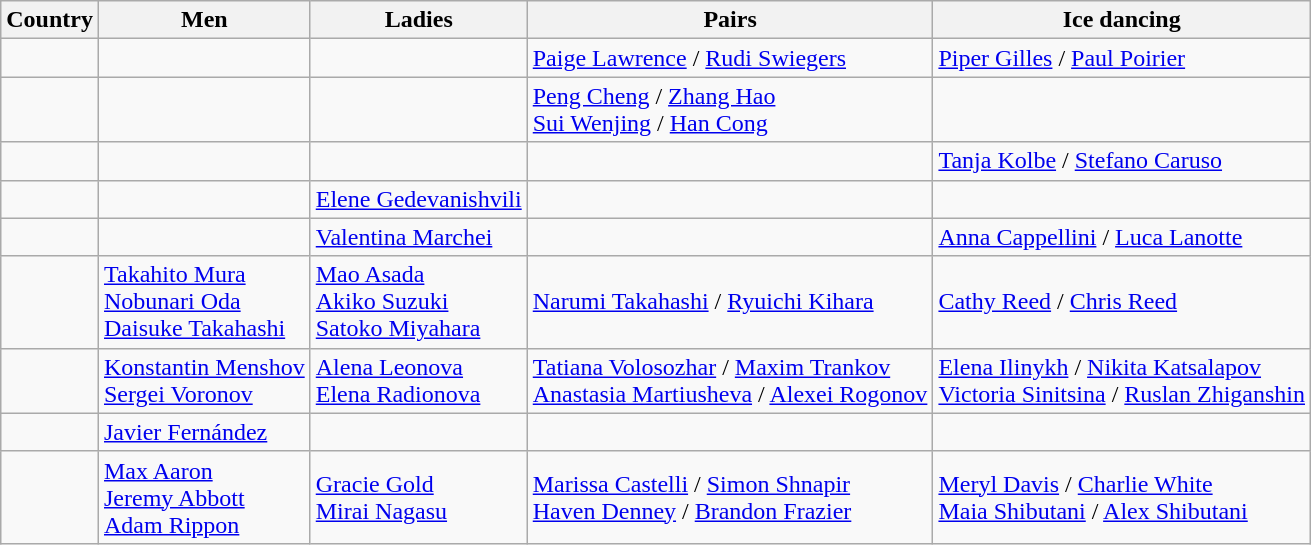<table class="wikitable">
<tr>
<th>Country</th>
<th>Men</th>
<th>Ladies</th>
<th>Pairs</th>
<th>Ice dancing</th>
</tr>
<tr>
<td></td>
<td></td>
<td></td>
<td><a href='#'>Paige Lawrence</a> / <a href='#'>Rudi Swiegers</a></td>
<td><a href='#'>Piper Gilles</a> / <a href='#'>Paul Poirier</a></td>
</tr>
<tr>
<td></td>
<td></td>
<td></td>
<td><a href='#'>Peng Cheng</a> / <a href='#'>Zhang Hao</a> <br> <a href='#'>Sui Wenjing</a> / <a href='#'>Han Cong</a></td>
<td></td>
</tr>
<tr>
<td></td>
<td></td>
<td></td>
<td></td>
<td><a href='#'>Tanja Kolbe</a> / <a href='#'>Stefano Caruso</a></td>
</tr>
<tr>
<td></td>
<td></td>
<td><a href='#'>Elene Gedevanishvili</a></td>
<td></td>
<td></td>
</tr>
<tr>
<td></td>
<td></td>
<td><a href='#'>Valentina Marchei</a></td>
<td></td>
<td><a href='#'>Anna Cappellini</a> / <a href='#'>Luca Lanotte</a></td>
</tr>
<tr>
<td></td>
<td><a href='#'>Takahito Mura</a> <br> <a href='#'>Nobunari Oda</a> <br> <a href='#'>Daisuke Takahashi</a></td>
<td><a href='#'>Mao Asada</a> <br> <a href='#'>Akiko Suzuki</a> <br> <a href='#'>Satoko Miyahara</a></td>
<td><a href='#'>Narumi Takahashi</a> / <a href='#'>Ryuichi Kihara</a></td>
<td><a href='#'>Cathy Reed</a> / <a href='#'>Chris Reed</a></td>
</tr>
<tr>
<td></td>
<td><a href='#'>Konstantin Menshov</a> <br> <a href='#'>Sergei Voronov</a></td>
<td><a href='#'>Alena Leonova</a> <br> <a href='#'>Elena Radionova</a></td>
<td><a href='#'>Tatiana Volosozhar</a> / <a href='#'>Maxim Trankov</a> <br> <a href='#'>Anastasia Martiusheva</a> / <a href='#'>Alexei Rogonov</a></td>
<td><a href='#'>Elena Ilinykh</a> / <a href='#'>Nikita Katsalapov</a> <br> <a href='#'>Victoria Sinitsina</a> / <a href='#'>Ruslan Zhiganshin</a></td>
</tr>
<tr>
<td></td>
<td><a href='#'>Javier Fernández</a></td>
<td></td>
<td></td>
<td></td>
</tr>
<tr>
<td></td>
<td><a href='#'>Max Aaron</a> <br> <a href='#'>Jeremy Abbott</a> <br> <a href='#'>Adam Rippon</a></td>
<td><a href='#'>Gracie Gold</a> <br> <a href='#'>Mirai Nagasu</a></td>
<td><a href='#'>Marissa Castelli</a> / <a href='#'>Simon Shnapir</a> <br> <a href='#'>Haven Denney</a> / <a href='#'>Brandon Frazier</a></td>
<td><a href='#'>Meryl Davis</a> / <a href='#'>Charlie White</a> <br> <a href='#'>Maia Shibutani</a> / <a href='#'>Alex Shibutani</a></td>
</tr>
</table>
